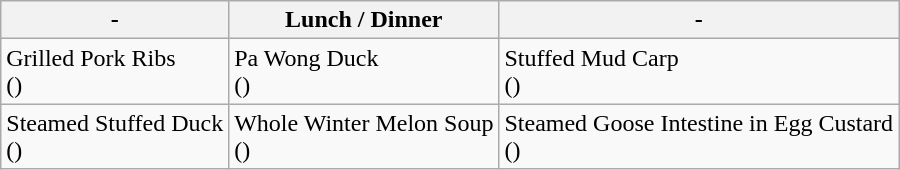<table class="wikitable">
<tr>
<th>-</th>
<th>Lunch / Dinner</th>
<th>-</th>
</tr>
<tr>
<td>Grilled Pork Ribs<br>()</td>
<td>Pa Wong Duck<br>()</td>
<td>Stuffed Mud Carp<br>()</td>
</tr>
<tr>
<td>Steamed Stuffed Duck<br>()</td>
<td>Whole Winter Melon Soup<br>()</td>
<td>Steamed Goose Intestine in Egg Custard<br>()</td>
</tr>
</table>
